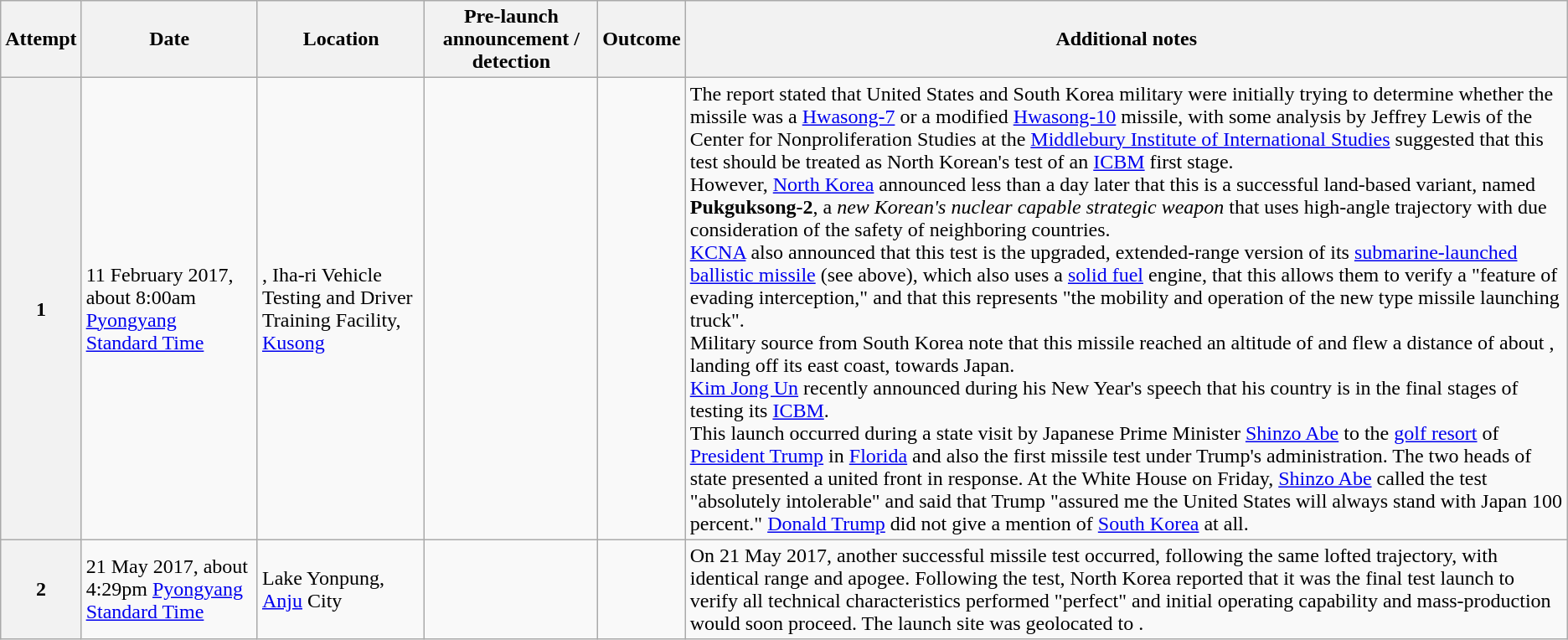<table class="wikitable">
<tr>
<th scope="col">Attempt</th>
<th scope="col">Date</th>
<th scope="col">Location</th>
<th scope="col">Pre-launch announcement / detection</th>
<th scope="col">Outcome</th>
<th scope="col">Additional notes</th>
</tr>
<tr>
<th scope="row">1</th>
<td>11 February 2017, about 8:00am <a href='#'>Pyongyang Standard Time</a></td>
<td>,  Iha-ri Vehicle Testing and Driver Training Facility, <a href='#'>Kusong</a></td>
<td></td>
<td></td>
<td>The report stated that United States and South Korea military were initially trying to determine whether the missile was a <a href='#'>Hwasong-7</a> or a modified <a href='#'>Hwasong-10</a> missile, with some analysis by Jeffrey Lewis of the Center for Nonproliferation Studies at the <a href='#'>Middlebury Institute of International Studies</a> suggested that this test should be treated as North Korean's test of an <a href='#'>ICBM</a> first stage.<br>However, <a href='#'>North Korea</a> announced less than a day later that this is a successful land-based variant, named <strong>Pukguksong-2</strong>, a <em>new Korean's nuclear capable strategic weapon</em> that uses high-angle trajectory with due consideration of the safety of neighboring countries.<br><a href='#'>KCNA</a> also announced that this test is the upgraded, extended-range version of its <a href='#'>submarine-launched ballistic missile</a> (see above), which also uses a <a href='#'>solid fuel</a> engine, that this allows them to verify a "feature of evading interception," and that this represents "the mobility and operation of the new type missile launching truck".<br>Military source from South Korea note that this missile reached an altitude of  and flew a distance of about , landing off its east coast, towards Japan.<br><a href='#'>Kim Jong Un</a> recently announced during his New Year's speech that his country is in the final stages of testing its <a href='#'>ICBM</a>.<br>This launch occurred during a state visit by Japanese Prime Minister <a href='#'>Shinzo Abe</a> to the <a href='#'>golf resort</a> of <a href='#'>President Trump</a> in <a href='#'>Florida</a> and also the first missile test under Trump's administration. The two heads of state presented a united front in response. At the White House on Friday, <a href='#'>Shinzo Abe</a> called the test "absolutely intolerable" and said that Trump "assured me the United States will always stand with Japan 100 percent." <a href='#'>Donald Trump</a> did not give a mention of <a href='#'>South Korea</a> at all.</td>
</tr>
<tr>
<th scope="row">2</th>
<td>21 May 2017, about 4:29pm <a href='#'>Pyongyang Standard Time</a></td>
<td>Lake Yonpung, <a href='#'>Anju</a> City</td>
<td></td>
<td></td>
<td>On 21 May 2017, another successful missile test occurred, following the same lofted trajectory, with identical range and apogee. Following the test, North Korea reported that it was the final test launch to verify all technical characteristics performed "perfect" and initial operating capability and mass-production would soon proceed. The launch site was geolocated to .</td>
</tr>
</table>
